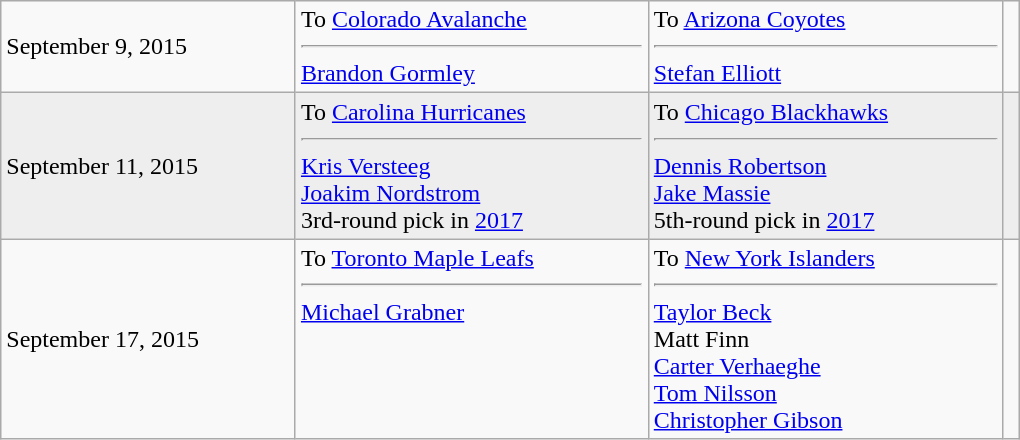<table class="wikitable" style="border:1px solid #999999; width:680px;">
<tr>
<td>September 9, 2015</td>
<td valign="top">To <a href='#'>Colorado Avalanche</a><hr> <a href='#'>Brandon Gormley</a></td>
<td valign="top">To <a href='#'>Arizona Coyotes</a><hr> <a href='#'>Stefan Elliott</a></td>
<td></td>
</tr>
<tr bgcolor="eeeeee">
<td>September 11, 2015</td>
<td valign="top">To <a href='#'>Carolina Hurricanes</a><hr> <a href='#'>Kris Versteeg</a><br><a href='#'>Joakim Nordstrom</a><br>3rd-round pick in <a href='#'>2017</a></td>
<td valign="top">To <a href='#'>Chicago Blackhawks</a><hr> <a href='#'>Dennis Robertson</a><br><a href='#'>Jake Massie</a><br>5th-round pick in <a href='#'>2017</a></td>
<td></td>
</tr>
<tr>
<td>September 17, 2015</td>
<td valign="top">To <a href='#'>Toronto Maple Leafs</a><hr> <a href='#'>Michael Grabner</a></td>
<td valign="top">To <a href='#'>New York Islanders</a><hr> <a href='#'>Taylor Beck</a><br>Matt Finn<br><a href='#'>Carter Verhaeghe</a><br><a href='#'>Tom Nilsson</a><br><a href='#'>Christopher Gibson</a></td>
<td></td>
</tr>
</table>
